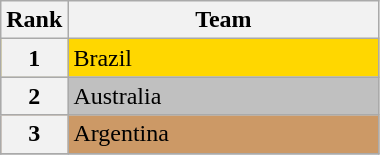<table class="wikitable">
<tr>
<th>Rank</th>
<th width=200px>Team</th>
</tr>
<tr bgcolor=gold>
<th>1</th>
<td> Brazil</td>
</tr>
<tr bgcolor=silver>
<th>2</th>
<td> Australia</td>
</tr>
<tr bgcolor=cc9966>
<th>3</th>
<td> Argentina</td>
</tr>
<tr>
</tr>
</table>
